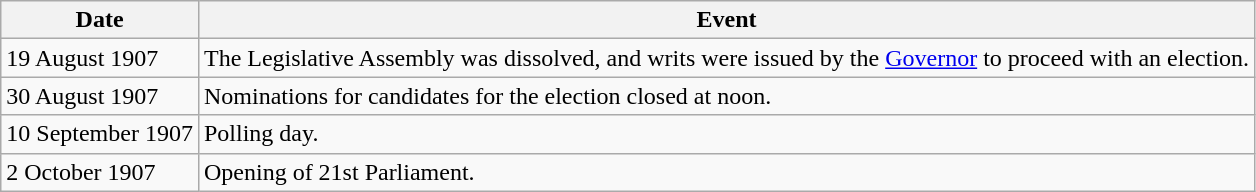<table class="wikitable">
<tr>
<th>Date</th>
<th>Event</th>
</tr>
<tr>
<td>19 August 1907</td>
<td>The Legislative Assembly was dissolved, and writs were issued by the <a href='#'>Governor</a> to proceed with an election.</td>
</tr>
<tr>
<td>30 August 1907</td>
<td>Nominations for candidates for the election closed at noon.</td>
</tr>
<tr>
<td>10 September 1907</td>
<td>Polling day.</td>
</tr>
<tr>
<td>2 October 1907</td>
<td>Opening of 21st Parliament.</td>
</tr>
</table>
